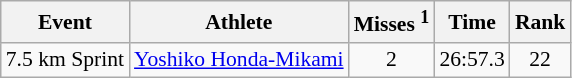<table class="wikitable" style="font-size:90%">
<tr>
<th>Event</th>
<th>Athlete</th>
<th>Misses <sup>1</sup></th>
<th>Time</th>
<th>Rank</th>
</tr>
<tr>
<td>7.5 km Sprint</td>
<td><a href='#'>Yoshiko Honda-Mikami</a></td>
<td align="center">2</td>
<td align="center">26:57.3</td>
<td align="center">22</td>
</tr>
</table>
